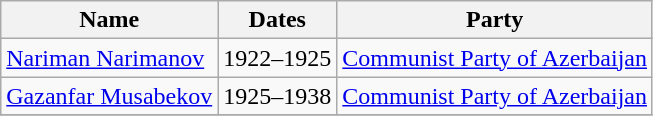<table class="wikitable">
<tr>
<th>Name</th>
<th>Dates</th>
<th>Party</th>
</tr>
<tr>
<td><a href='#'>Nariman Narimanov</a></td>
<td>1922–1925</td>
<td><a href='#'>Communist Party of Azerbaijan</a></td>
</tr>
<tr>
<td><a href='#'>Gazanfar Musabekov</a></td>
<td>1925–1938</td>
<td><a href='#'>Communist Party of Azerbaijan</a></td>
</tr>
<tr>
</tr>
</table>
